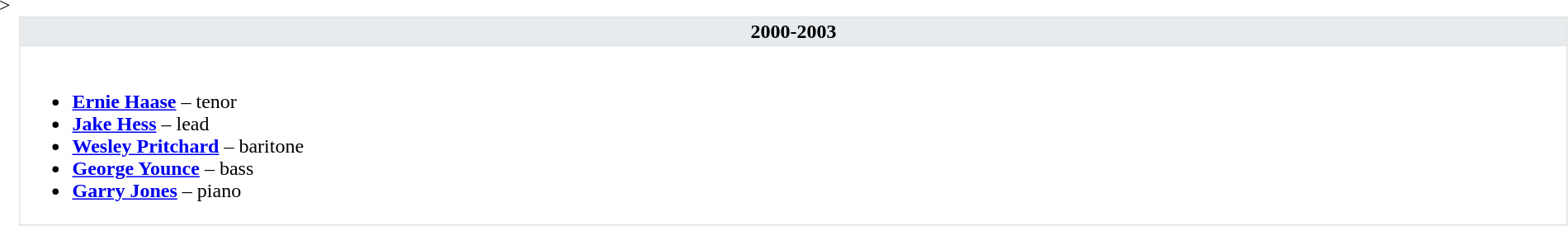<table class="toccolours" style="float: width: 375px; margin: 0 0 1em 1em; border-collapse: collapse; border: 1px solid #E2E2E2;" width="99%" cellspacing="0" cellpadding="2" border="1" <big   >>
<tr>
<th width="25%" valign="top" bgcolor="#E7EBEE">2000-2003</th>
</tr>
<tr>
<td valign="top"><br><ul><li><strong><a href='#'>Ernie Haase</a></strong> – tenor</li><li><strong><a href='#'>Jake Hess</a></strong> – lead</li><li><strong><a href='#'>Wesley Pritchard</a></strong> – baritone</li><li><strong><a href='#'>George Younce</a></strong> – bass</li><li><strong><a href='#'>Garry Jones</a></strong> – piano</li></ul></td>
</tr>
</table>
